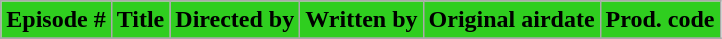<table class="wikitable plainrowheaders">
<tr style="color:black">
<th style="background:#2FCE1F;">Episode #</th>
<th style="background:#2FCE1F;">Title</th>
<th style="background:#2FCE1F;">Directed by</th>
<th style="background:#2FCE1F;">Written by</th>
<th style="background:#2FCE1F;">Original airdate</th>
<th style="background:#2FCE1F;">Prod. code</th>
</tr>
<tr>
</tr>
</table>
